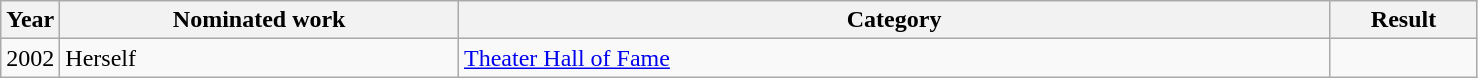<table class=wikitable>
<tr>
<th width=4%>Year</th>
<th width=27%>Nominated work</th>
<th width=59%>Category</th>
<th width=10%>Result</th>
</tr>
<tr>
<td>2002</td>
<td>Herself</td>
<td><a href='#'>Theater Hall of Fame</a></td>
<td></td>
</tr>
</table>
